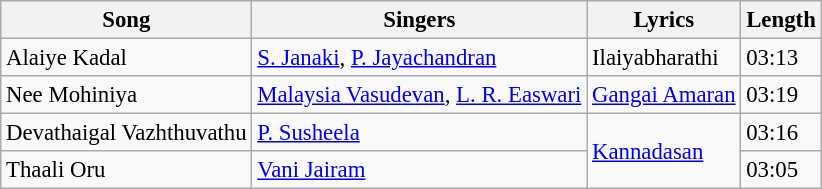<table class="wikitable" style="font-size: 95%;">
<tr>
<th>Song</th>
<th>Singers</th>
<th>Lyrics</th>
<th>Length</th>
</tr>
<tr>
<td>Alaiye Kadal</td>
<td><a href='#'>S. Janaki</a>, <a href='#'>P. Jayachandran</a></td>
<td>Ilaiyabharathi</td>
<td>03:13</td>
</tr>
<tr>
<td>Nee Mohiniya</td>
<td><a href='#'>Malaysia Vasudevan</a>, <a href='#'>L. R. Easwari</a></td>
<td><a href='#'>Gangai Amaran</a></td>
<td>03:19</td>
</tr>
<tr>
<td>Devathaigal Vazhthuvathu</td>
<td><a href='#'>P. Susheela</a></td>
<td rowspan=2><a href='#'>Kannadasan</a></td>
<td>03:16</td>
</tr>
<tr>
<td>Thaali Oru</td>
<td><a href='#'>Vani Jairam</a></td>
<td>03:05</td>
</tr>
</table>
